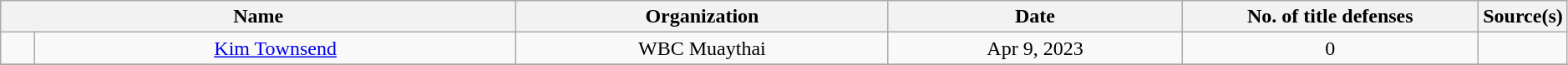<table class="wikitable" style="width:99%; text-align:center;">
<tr>
<th colspan="2" style="width:35%;">Name</th>
<th style="width:25%;">Organization</th>
<th width=20%>Date</th>
<th width=20%>No. of title defenses</th>
<th>Source(s)</th>
</tr>
<tr>
<td><br></td>
<td><a href='#'>Kim Townsend</a></td>
<td>WBC Muaythai</td>
<td>Apr 9, 2023</td>
<td>0</td>
<td></td>
</tr>
<tr>
</tr>
</table>
